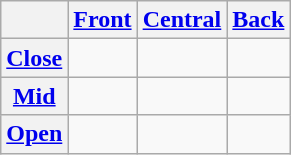<table class="wikitable">
<tr>
<th></th>
<th><a href='#'>Front</a></th>
<th><a href='#'>Central</a></th>
<th><a href='#'>Back</a></th>
</tr>
<tr style="text-align: center;">
<th><a href='#'>Close</a></th>
<td> </td>
<td></td>
<td> </td>
</tr>
<tr style="text-align: center;">
<th><a href='#'>Mid</a></th>
<td> </td>
<td></td>
<td> </td>
</tr>
<tr style="text-align: center;">
<th><a href='#'>Open</a></th>
<td></td>
<td> </td>
<td></td>
</tr>
</table>
